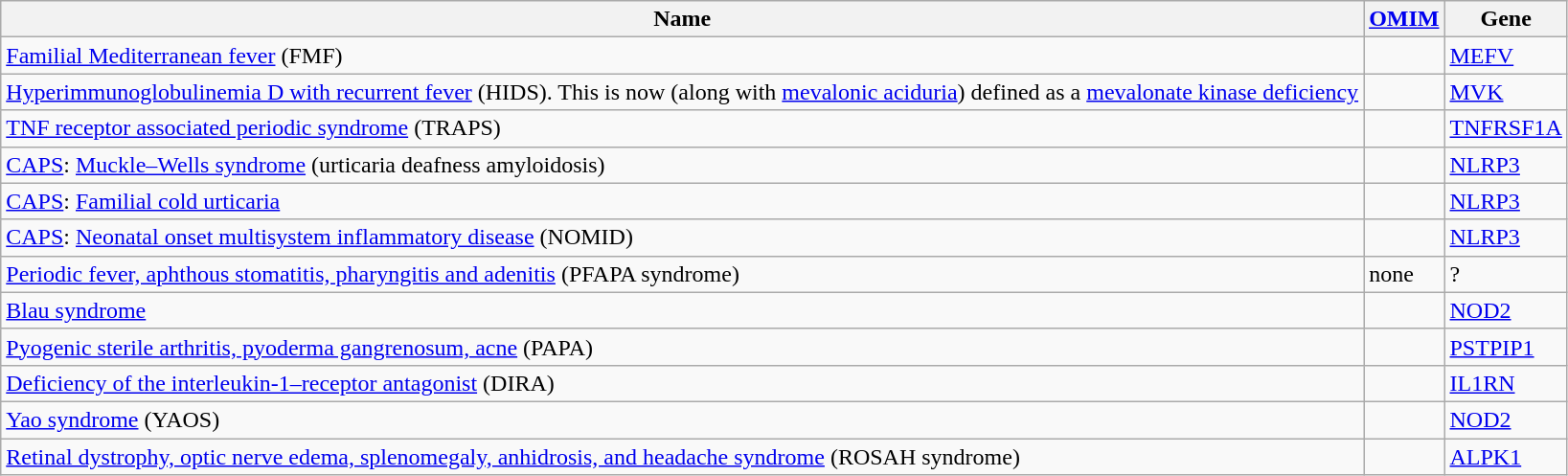<table class="wikitable">
<tr>
<th>Name</th>
<th><a href='#'>OMIM</a></th>
<th>Gene</th>
</tr>
<tr>
<td><a href='#'>Familial Mediterranean fever</a>  (FMF)</td>
<td></td>
<td><a href='#'>MEFV</a></td>
</tr>
<tr>
<td><a href='#'>Hyperimmunoglobulinemia D with recurrent fever</a>  (HIDS). This is now (along with <a href='#'>mevalonic aciduria</a>) defined as a <a href='#'>mevalonate kinase deficiency</a></td>
<td></td>
<td><a href='#'>MVK</a></td>
</tr>
<tr>
<td><a href='#'>TNF receptor associated periodic syndrome</a> (TRAPS)</td>
<td></td>
<td><a href='#'>TNFRSF1A</a></td>
</tr>
<tr>
<td><a href='#'>CAPS</a>: <a href='#'>Muckle–Wells syndrome</a> (urticaria deafness amyloidosis)</td>
<td></td>
<td><a href='#'>NLRP3</a></td>
</tr>
<tr>
<td><a href='#'>CAPS</a>: <a href='#'>Familial cold urticaria</a></td>
<td></td>
<td><a href='#'>NLRP3</a></td>
</tr>
<tr>
<td><a href='#'>CAPS</a>: <a href='#'>Neonatal onset multisystem inflammatory disease</a> (NOMID)</td>
<td></td>
<td><a href='#'>NLRP3</a></td>
</tr>
<tr>
<td><a href='#'>Periodic fever, aphthous stomatitis, pharyngitis and adenitis</a> (PFAPA syndrome)</td>
<td>none</td>
<td>?</td>
</tr>
<tr>
<td><a href='#'>Blau syndrome</a></td>
<td></td>
<td><a href='#'>NOD2</a></td>
</tr>
<tr>
<td><a href='#'>Pyogenic sterile arthritis, pyoderma gangrenosum, acne</a> (PAPA)</td>
<td></td>
<td><a href='#'>PSTPIP1</a></td>
</tr>
<tr>
<td><a href='#'>Deficiency of the interleukin-1–receptor antagonist</a> (DIRA)</td>
<td></td>
<td><a href='#'>IL1RN</a></td>
</tr>
<tr>
<td><a href='#'>Yao syndrome</a> (YAOS)</td>
<td></td>
<td><a href='#'>NOD2</a></td>
</tr>
<tr>
<td><a href='#'>Retinal dystrophy, optic nerve edema, splenomegaly, anhidrosis, and headache syndrome</a> (ROSAH syndrome)</td>
<td></td>
<td><a href='#'>ALPK1</a></td>
</tr>
</table>
